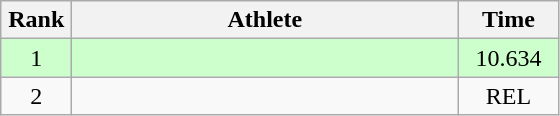<table class=wikitable style="text-align:center">
<tr>
<th width=40>Rank</th>
<th width=250>Athlete</th>
<th width=60>Time</th>
</tr>
<tr bgcolor="ccffcc">
<td>1</td>
<td align=left></td>
<td>10.634</td>
</tr>
<tr>
<td>2</td>
<td align=left></td>
<td>REL</td>
</tr>
</table>
